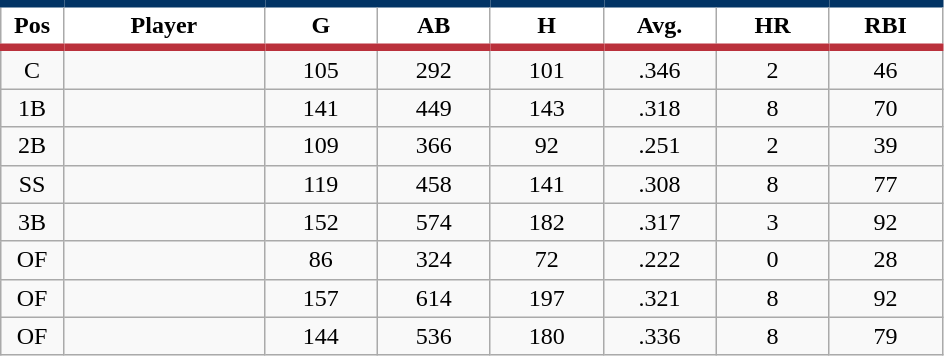<table class="wikitable sortable">
<tr>
<th style="background:#FFFFFF; border-top:#023465 5px solid; border-bottom:#ba313c 5px solid;" width="5%">Pos</th>
<th style="background:#FFFFFF; border-top:#023465 5px solid; border-bottom:#ba313c 5px solid;" width="16%">Player</th>
<th style="background:#FFFFFF; border-top:#023465 5px solid; border-bottom:#ba313c 5px solid;" width="9%">G</th>
<th style="background:#FFFFFF; border-top:#023465 5px solid; border-bottom:#ba313c 5px solid;" width="9%">AB</th>
<th style="background:#FFFFFF; border-top:#023465 5px solid; border-bottom:#ba313c 5px solid;" width="9%">H</th>
<th style="background:#FFFFFF; border-top:#023465 5px solid; border-bottom:#ba313c 5px solid;" width="9%">Avg.</th>
<th style="background:#FFFFFF; border-top:#023465 5px solid; border-bottom:#ba313c 5px solid;" width="9%">HR</th>
<th style="background:#FFFFFF; border-top:#023465 5px solid; border-bottom:#ba313c 5px solid;" width="9%">RBI</th>
</tr>
<tr align="center">
<td>C</td>
<td></td>
<td>105</td>
<td>292</td>
<td>101</td>
<td>.346</td>
<td>2</td>
<td>46</td>
</tr>
<tr align="center">
<td>1B</td>
<td></td>
<td>141</td>
<td>449</td>
<td>143</td>
<td>.318</td>
<td>8</td>
<td>70</td>
</tr>
<tr align="center">
<td>2B</td>
<td></td>
<td>109</td>
<td>366</td>
<td>92</td>
<td>.251</td>
<td>2</td>
<td>39</td>
</tr>
<tr align="center">
<td>SS</td>
<td></td>
<td>119</td>
<td>458</td>
<td>141</td>
<td>.308</td>
<td>8</td>
<td>77</td>
</tr>
<tr align="center">
<td>3B</td>
<td></td>
<td>152</td>
<td>574</td>
<td>182</td>
<td>.317</td>
<td>3</td>
<td>92</td>
</tr>
<tr align="center">
<td>OF</td>
<td></td>
<td>86</td>
<td>324</td>
<td>72</td>
<td>.222</td>
<td>0</td>
<td>28</td>
</tr>
<tr align="center">
<td>OF</td>
<td></td>
<td>157</td>
<td>614</td>
<td>197</td>
<td>.321</td>
<td>8</td>
<td>92</td>
</tr>
<tr align="center">
<td>OF</td>
<td></td>
<td>144</td>
<td>536</td>
<td>180</td>
<td>.336</td>
<td>8</td>
<td>79</td>
</tr>
</table>
